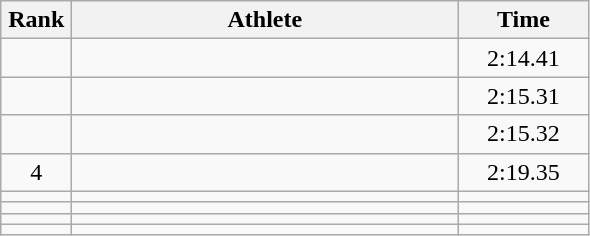<table class=wikitable style="text-align:center">
<tr>
<th width=40>Rank</th>
<th width=250>Athlete</th>
<th width=80>Time</th>
</tr>
<tr>
<td></td>
<td align=left></td>
<td>2:14.41</td>
</tr>
<tr>
<td></td>
<td align=left></td>
<td>2:15.31</td>
</tr>
<tr>
<td></td>
<td align=left></td>
<td>2:15.32</td>
</tr>
<tr>
<td>4</td>
<td align=left></td>
<td>2:19.35</td>
</tr>
<tr>
<td></td>
<td align=left></td>
<td></td>
</tr>
<tr>
<td></td>
<td align=left></td>
<td></td>
</tr>
<tr>
<td></td>
<td align=left></td>
<td></td>
</tr>
<tr>
<td></td>
<td align=left></td>
<td></td>
</tr>
</table>
